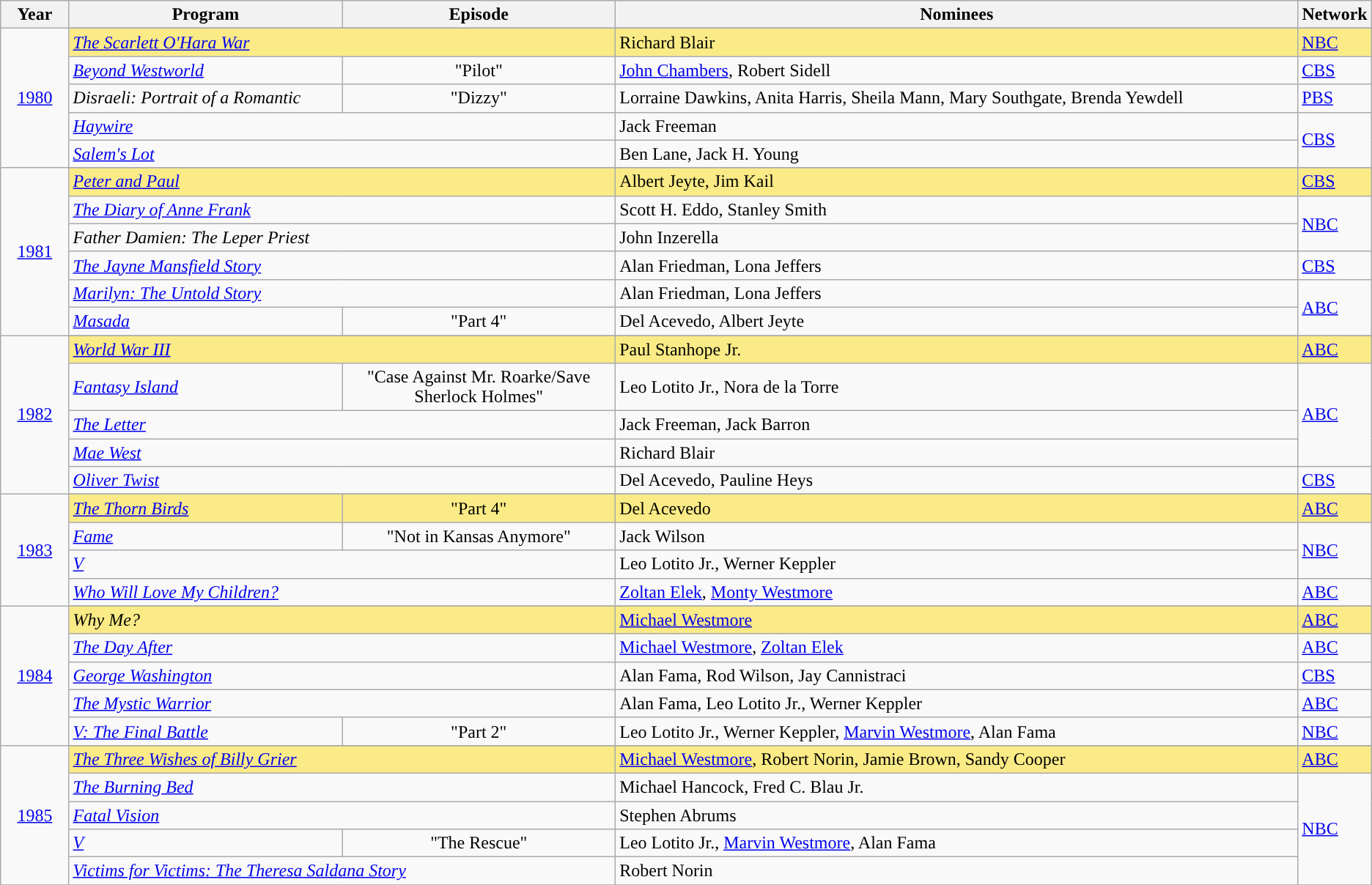<table class="wikitable">
<tr>
<th width="5%">Year</th>
<th width="20%">Program</th>
<th width="20%">Episode</th>
<th width="50%">Nominees</th>
<th width="5%">Network</th>
</tr>
<tr>
<td rowspan="6" style="text-align:center;"><a href='#'>1980</a><br></td>
</tr>
<tr style="background:#FAEB86;">
<td colspan=2><em><a href='#'>The Scarlett O'Hara War</a></em></td>
<td>Richard Blair</td>
<td><a href='#'>NBC</a></td>
</tr>
<tr>
<td><em><a href='#'>Beyond Westworld</a></em></td>
<td align=center>"Pilot"</td>
<td><a href='#'>John Chambers</a>, Robert Sidell</td>
<td><a href='#'>CBS</a></td>
</tr>
<tr>
<td><em>Disraeli: Portrait of a Romantic</em></td>
<td align=center>"Dizzy"</td>
<td>Lorraine Dawkins, Anita Harris, Sheila Mann, Mary Southgate, Brenda Yewdell</td>
<td><a href='#'>PBS</a></td>
</tr>
<tr>
<td colspan=2><em><a href='#'>Haywire</a></em></td>
<td>Jack Freeman</td>
<td rowspan=2><a href='#'>CBS</a></td>
</tr>
<tr>
<td colspan=2><em><a href='#'>Salem's Lot</a></em></td>
<td>Ben Lane, Jack H. Young</td>
</tr>
<tr>
<td rowspan="7" style="text-align:center;"><a href='#'>1981</a><br></td>
</tr>
<tr style="background:#FAEB86;">
<td colspan=2><em><a href='#'>Peter and Paul</a></em></td>
<td>Albert Jeyte, Jim Kail</td>
<td><a href='#'>CBS</a></td>
</tr>
<tr>
<td colspan=2><em><a href='#'>The Diary of Anne Frank</a></em></td>
<td>Scott H. Eddo, Stanley Smith</td>
<td rowspan=2><a href='#'>NBC</a></td>
</tr>
<tr>
<td colspan=2><em>Father Damien: The Leper Priest</em></td>
<td>John Inzerella</td>
</tr>
<tr>
<td colspan=2><em><a href='#'>The Jayne Mansfield Story</a></em></td>
<td>Alan Friedman, Lona Jeffers</td>
<td><a href='#'>CBS</a></td>
</tr>
<tr>
<td colspan=2><em><a href='#'>Marilyn: The Untold Story</a></em></td>
<td>Alan Friedman, Lona Jeffers</td>
<td rowspan=2><a href='#'>ABC</a></td>
</tr>
<tr>
<td><em><a href='#'>Masada</a></em></td>
<td align=center>"Part 4"</td>
<td>Del Acevedo, Albert Jeyte</td>
</tr>
<tr>
<td rowspan="6" style="text-align:center;"><a href='#'>1982</a><br></td>
</tr>
<tr style="background:#FAEB86;">
<td colspan=2><em><a href='#'>World War III</a></em></td>
<td>Paul Stanhope Jr.</td>
<td><a href='#'>ABC</a></td>
</tr>
<tr>
<td><em><a href='#'>Fantasy Island</a></em></td>
<td align=center>"Case Against Mr. Roarke/Save Sherlock Holmes"</td>
<td>Leo Lotito Jr., Nora de la Torre</td>
<td rowspan=3><a href='#'>ABC</a></td>
</tr>
<tr>
<td colspan=2><em><a href='#'>The Letter</a></em></td>
<td>Jack Freeman, Jack Barron</td>
</tr>
<tr>
<td colspan=2><em><a href='#'>Mae West</a></em></td>
<td>Richard Blair</td>
</tr>
<tr>
<td colspan=2><em><a href='#'>Oliver Twist</a></em></td>
<td>Del Acevedo, Pauline Heys</td>
<td><a href='#'>CBS</a></td>
</tr>
<tr>
<td rowspan="5" style="text-align:center;"><a href='#'>1983</a><br></td>
</tr>
<tr style="background:#FAEB86;">
<td><em><a href='#'>The Thorn Birds</a></em></td>
<td align=center>"Part 4"</td>
<td>Del Acevedo</td>
<td><a href='#'>ABC</a></td>
</tr>
<tr>
<td><em><a href='#'>Fame</a></em></td>
<td align=center>"Not in Kansas Anymore"</td>
<td>Jack Wilson</td>
<td rowspan=2><a href='#'>NBC</a></td>
</tr>
<tr>
<td colspan=2><em><a href='#'>V</a></em></td>
<td>Leo Lotito Jr., Werner Keppler</td>
</tr>
<tr>
<td colspan=2><em><a href='#'>Who Will Love My Children?</a></em></td>
<td><a href='#'>Zoltan Elek</a>, <a href='#'>Monty Westmore</a></td>
<td><a href='#'>ABC</a></td>
</tr>
<tr>
<td rowspan="6" style="text-align:center;"><a href='#'>1984</a><br></td>
</tr>
<tr style="background:#FAEB86;">
<td colspan=2><em>Why Me?</em></td>
<td><a href='#'>Michael Westmore</a></td>
<td><a href='#'>ABC</a></td>
</tr>
<tr>
<td colspan=2><em><a href='#'>The Day After</a></em></td>
<td><a href='#'>Michael Westmore</a>, <a href='#'>Zoltan Elek</a></td>
<td><a href='#'>ABC</a></td>
</tr>
<tr>
<td colspan=2><em><a href='#'>George Washington</a></em></td>
<td>Alan Fama, Rod Wilson, Jay Cannistraci</td>
<td><a href='#'>CBS</a></td>
</tr>
<tr>
<td colspan=2><em><a href='#'>The Mystic Warrior</a></em></td>
<td>Alan Fama, Leo Lotito Jr., Werner Keppler</td>
<td><a href='#'>ABC</a></td>
</tr>
<tr>
<td><em><a href='#'>V: The Final Battle</a></em></td>
<td align=center>"Part 2"</td>
<td>Leo Lotito Jr., Werner Keppler, <a href='#'>Marvin Westmore</a>, Alan Fama</td>
<td><a href='#'>NBC</a></td>
</tr>
<tr>
<td rowspan="6" style="text-align:center;"><a href='#'>1985</a><br></td>
</tr>
<tr style="background:#FAEB86;">
<td colspan=2><em><a href='#'>The Three Wishes of Billy Grier</a></em></td>
<td><a href='#'>Michael Westmore</a>, Robert Norin, Jamie Brown, Sandy Cooper</td>
<td><a href='#'>ABC</a></td>
</tr>
<tr>
<td colspan=2><em><a href='#'>The Burning Bed</a></em></td>
<td>Michael Hancock, Fred C. Blau Jr.</td>
<td rowspan=4><a href='#'>NBC</a></td>
</tr>
<tr>
<td colspan=2><em><a href='#'>Fatal Vision</a></em></td>
<td>Stephen Abrums</td>
</tr>
<tr>
<td><em><a href='#'>V</a></em></td>
<td align=center>"The Rescue"</td>
<td>Leo Lotito Jr., <a href='#'>Marvin Westmore</a>, Alan Fama</td>
</tr>
<tr>
<td colspan=2><em><a href='#'>Victims for Victims: The Theresa Saldana Story</a></em></td>
<td>Robert Norin</td>
</tr>
<tr>
</tr>
</table>
